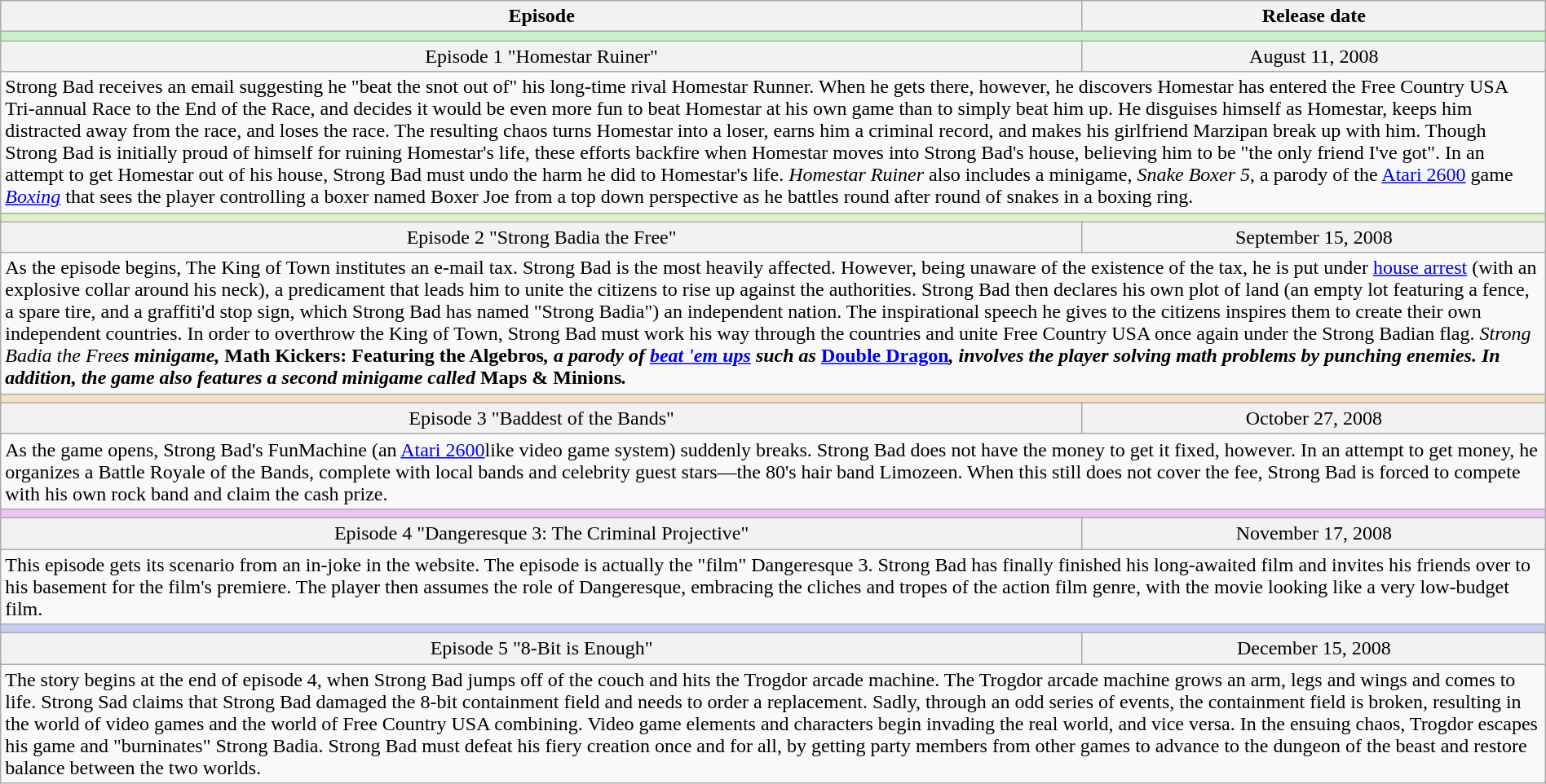<table class="wikitable" width="100%">
<tr style="text-align: center;">
<th>Episode</th>
<th>Release date</th>
</tr>
<tr>
<td colspan="2" bgcolor="#C5F3C6"></td>
</tr>
<tr bgcolor="#F2F2F2" align="center">
<td>Episode 1  "Homestar Ruiner"</td>
<td>August 11, 2008</td>
</tr>
<tr>
<td colspan="2" style="border: none; vertical-align: top;">Strong Bad receives an email suggesting he "beat the snot out of" his long-time rival Homestar Runner. When he gets there, however, he discovers Homestar has entered the Free Country USA Tri-annual Race to the End of the Race, and decides it would be even more fun to beat Homestar at his own game than to simply beat him up. He disguises himself as Homestar, keeps him distracted away from the race, and loses the race. The resulting chaos turns Homestar into a loser, earns him a criminal record, and makes his girlfriend Marzipan break up with him. Though Strong Bad is initially proud of himself for ruining Homestar's life, these efforts backfire when Homestar moves into Strong Bad's house, believing him to be "the only friend I've got". In an attempt to get Homestar out of his house, Strong Bad must undo the harm he did to Homestar's life. <em>Homestar Ruiner</em> also includes a minigame, <em>Snake Boxer 5</em>, a parody of the <a href='#'>Atari 2600</a> game <em><a href='#'>Boxing</a></em> that sees the player controlling a boxer named Boxer Joe from a top down perspective as he battles round after round of snakes in a boxing ring.</td>
</tr>
<tr>
<td colspan="2" bgcolor="#DDF3C5"></td>
</tr>
<tr bgcolor="#F2F2F2" align="center">
<td>Episode 2  "Strong Badia the Free"</td>
<td>September 15, 2008</td>
</tr>
<tr>
<td colspan="2" style="border: none; vertical-align: top;">As the episode begins, The King of Town institutes an e-mail tax. Strong Bad is the most heavily affected. However, being unaware of the existence of the tax, he is put under <a href='#'>house arrest</a> (with an explosive collar around his neck), a predicament that leads him to unite the citizens to rise up against the authorities. Strong Bad then declares his own plot of land (an empty lot featuring a fence, a spare tire, and a graffiti'd stop sign, which Strong Bad has named "Strong Badia") an independent nation. The inspirational speech he gives to the citizens inspires them to create their own independent countries. In order to overthrow the King of Town, Strong Bad must work his way through the countries and unite Free Country USA once again under the Strong Badian flag. <em>Strong Badia the Free<strong>s minigame, </em>Math Kickers: Featuring the Algebros<em>, a parody of <a href='#'>beat 'em ups</a> such as </em><a href='#'>Double Dragon</a><em>, involves the player solving math problems by punching enemies. In addition, the game also features a second minigame called </em>Maps & Minions<em>.</td>
</tr>
<tr>
<td colspan="2" bgcolor="#F3E1C5"></td>
</tr>
<tr bgcolor="#F2F2F2" align="center">
<td>Episode 3  "Baddest of the Bands"</td>
<td>October 27, 2008</td>
</tr>
<tr>
<td colspan="2" style="border: none; vertical-align: top;">As the game opens, Strong Bad's FunMachine (an <a href='#'>Atari 2600</a>like video game system) suddenly breaks. Strong Bad does not have the money to get it fixed, however. In an attempt to get money, he organizes a Battle Royale of the Bands, complete with local bands and celebrity guest stars—the 80's hair band Limozeen. When this still does not cover the fee, Strong Bad is forced to compete with his own rock band and claim the cash prize.</td>
</tr>
<tr>
<td colspan="2" bgcolor="#ECC5F3"></td>
</tr>
<tr bgcolor="#F2F2F2" align="center">
<td>Episode 4  "Dangeresque 3: The Criminal Projective"</td>
<td>November 17, 2008</td>
</tr>
<tr>
<td colspan="2" style="border: none; vertical-align: top;">This episode gets its scenario from an in-joke in the website. The episode is actually the "film" Dangeresque 3. Strong Bad has finally finished his long-awaited film and invites his friends over to his basement for the film's premiere. The player then assumes the role of Dangeresque, embracing the cliches and tropes of the action film genre, with the movie looking like a very low-budget film.</td>
</tr>
<tr>
<td colspan="2" bgcolor="#C5CDF3"></td>
</tr>
<tr bgcolor="#F2F2F2" align="center">
<td>Episode 5  "8-Bit is Enough"</td>
<td>December 15, 2008</td>
</tr>
<tr>
<td colspan="2" style="border: none; vertical-align: top;">The story begins at the end of episode 4, when Strong Bad jumps off of the couch and hits the Trogdor arcade machine. The Trogdor arcade machine grows an arm, legs and wings and comes to life. Strong Sad claims that Strong Bad damaged the 8-bit containment field and needs to order a replacement. Sadly, through an odd series of events, the containment field is broken, resulting in the world of video games and the world of Free Country USA combining. Video game elements and characters begin invading the real world, and vice versa. In the ensuing chaos, Trogdor escapes his game and "burninates" Strong Badia. Strong Bad must defeat his fiery creation once and for all, by getting party members from other games to advance to the dungeon of the beast and restore balance between the two worlds.</td>
</tr>
</table>
